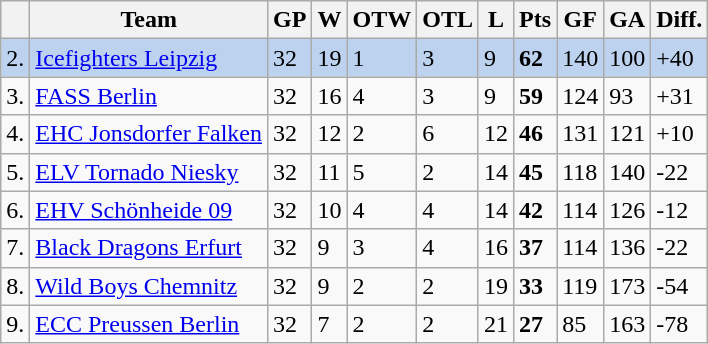<table class="wikitable sortable">
<tr class="hintergrundfarbe5">
<th></th>
<th>Team</th>
<th>GP</th>
<th>W</th>
<th>OTW</th>
<th>OTL</th>
<th>L</th>
<th>Pts</th>
<th>GF</th>
<th>GA</th>
<th>Diff.</th>
</tr>
<tr style="background-color:#BCD2EE">
<td>2.</td>
<td style="text-align:left"><a href='#'>Icefighters Leipzig</a></td>
<td>32</td>
<td>19</td>
<td>1</td>
<td>3</td>
<td>9</td>
<td><strong>62</strong></td>
<td>140</td>
<td>100</td>
<td>+40</td>
</tr>
<tr>
<td>3.</td>
<td style="text-align:left"><a href='#'>FASS Berlin</a></td>
<td>32</td>
<td>16</td>
<td>4</td>
<td>3</td>
<td>9</td>
<td><strong>59</strong></td>
<td>124</td>
<td>93</td>
<td>+31</td>
</tr>
<tr>
<td>4.</td>
<td style="text-align:left"><a href='#'>EHC Jonsdorfer Falken</a></td>
<td>32</td>
<td>12</td>
<td>2</td>
<td>6</td>
<td>12</td>
<td><strong>46</strong></td>
<td>131</td>
<td>121</td>
<td>+10</td>
</tr>
<tr>
<td>5.</td>
<td style="text-align:left"><a href='#'>ELV Tornado Niesky</a></td>
<td>32</td>
<td>11</td>
<td>5</td>
<td>2</td>
<td>14</td>
<td><strong>45</strong></td>
<td>118</td>
<td>140</td>
<td>-22</td>
</tr>
<tr>
<td>6.</td>
<td style="text-align:left"><a href='#'>EHV Schönheide 09</a></td>
<td>32</td>
<td>10</td>
<td>4</td>
<td>4</td>
<td>14</td>
<td><strong>42</strong></td>
<td>114</td>
<td>126</td>
<td>-12</td>
</tr>
<tr>
<td>7.</td>
<td style="text-align:left"><a href='#'>Black Dragons Erfurt</a></td>
<td>32</td>
<td>9</td>
<td>3</td>
<td>4</td>
<td>16</td>
<td><strong>37</strong></td>
<td>114</td>
<td>136</td>
<td>-22</td>
</tr>
<tr>
<td>8.</td>
<td style="text-align:left"><a href='#'>Wild Boys Chemnitz</a></td>
<td>32</td>
<td>9</td>
<td>2</td>
<td>2</td>
<td>19</td>
<td><strong>33</strong></td>
<td>119</td>
<td>173</td>
<td>-54</td>
</tr>
<tr>
<td>9.</td>
<td style="text-align:left"><a href='#'>ECC Preussen Berlin</a></td>
<td>32</td>
<td>7</td>
<td>2</td>
<td>2</td>
<td>21</td>
<td><strong>27</strong></td>
<td>85</td>
<td>163</td>
<td>-78</td>
</tr>
</table>
